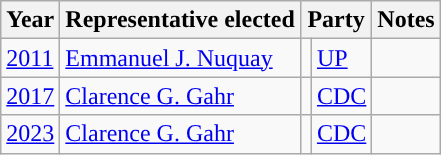<table class="wikitable">
<tr>
<th>Year</th>
<th>Representative elected</th>
<th colspan=2>Party</th>
<th>Notes</th>
</tr>
<tr>
<td><a href='#'>2011</a></td>
<td><a href='#'>Emmanuel J. Nuquay</a></td>
<td></td>
<td><a href='#'>UP</a></td>
<td></td>
</tr>
<tr>
<td><a href='#'>2017</a></td>
<td><a href='#'>Clarence G. Gahr</a></td>
<td></td>
<td><a href='#'>CDC</a></td>
<td></td>
</tr>
<tr>
<td><a href='#'>2023</a></td>
<td><a href='#'>Clarence G. Gahr</a></td>
<td></td>
<td><a href='#'>CDC</a></td>
<td></td>
</tr>
</table>
